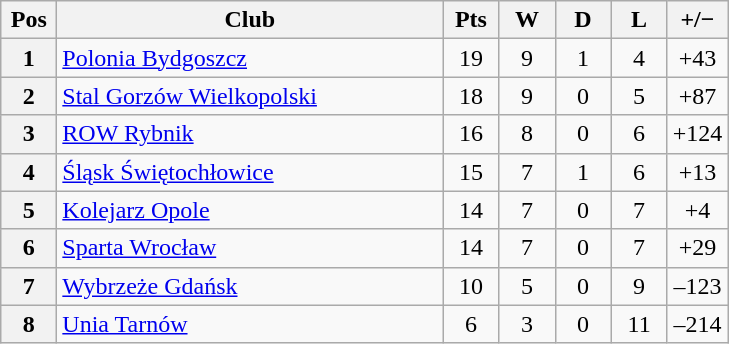<table class="wikitable">
<tr>
<th width=30>Pos</th>
<th width=250>Club</th>
<th width=30>Pts</th>
<th width=30>W</th>
<th width=30>D</th>
<th width=30>L</th>
<th width=30>+/−</th>
</tr>
<tr align=center>
<th>1</th>
<td align=left><a href='#'>Polonia Bydgoszcz</a></td>
<td>19</td>
<td>9</td>
<td>1</td>
<td>4</td>
<td>+43</td>
</tr>
<tr align=center>
<th>2</th>
<td align=left><a href='#'>Stal Gorzów Wielkopolski</a></td>
<td>18</td>
<td>9</td>
<td>0</td>
<td>5</td>
<td>+87</td>
</tr>
<tr align=center>
<th>3</th>
<td align=left><a href='#'>ROW Rybnik</a></td>
<td>16</td>
<td>8</td>
<td>0</td>
<td>6</td>
<td>+124</td>
</tr>
<tr align=center>
<th>4</th>
<td align=left><a href='#'>Śląsk Świętochłowice</a></td>
<td>15</td>
<td>7</td>
<td>1</td>
<td>6</td>
<td>+13</td>
</tr>
<tr align=center>
<th>5</th>
<td align=left><a href='#'>Kolejarz Opole</a></td>
<td>14</td>
<td>7</td>
<td>0</td>
<td>7</td>
<td>+4</td>
</tr>
<tr align=center>
<th>6</th>
<td align=left><a href='#'>Sparta Wrocław</a></td>
<td>14</td>
<td>7</td>
<td>0</td>
<td>7</td>
<td>+29</td>
</tr>
<tr align=center>
<th>7</th>
<td align=left><a href='#'>Wybrzeże Gdańsk</a></td>
<td>10</td>
<td>5</td>
<td>0</td>
<td>9</td>
<td>–123</td>
</tr>
<tr align=center>
<th>8</th>
<td align=left><a href='#'>Unia Tarnów</a></td>
<td>6</td>
<td>3</td>
<td>0</td>
<td>11</td>
<td>–214</td>
</tr>
</table>
